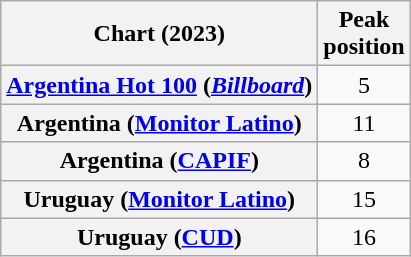<table class="wikitable sortable plainrowheaders" style="text-align:center">
<tr>
<th scope="col">Chart (2023)</th>
<th scope="col">Peak<br>position</th>
</tr>
<tr>
<th scope="row"><a href='#'>Argentina Hot 100</a> (<em><a href='#'>Billboard</a></em>)</th>
<td>5</td>
</tr>
<tr>
<th scope="row">Argentina (<a href='#'>Monitor Latino</a>)</th>
<td>11</td>
</tr>
<tr>
<th scope="row">Argentina (<a href='#'>CAPIF</a>)</th>
<td>8</td>
</tr>
<tr>
<th scope="row">Uruguay (<a href='#'>Monitor Latino</a>)</th>
<td>15</td>
</tr>
<tr>
<th scope="row">Uruguay (<a href='#'>CUD</a>)</th>
<td>16</td>
</tr>
</table>
